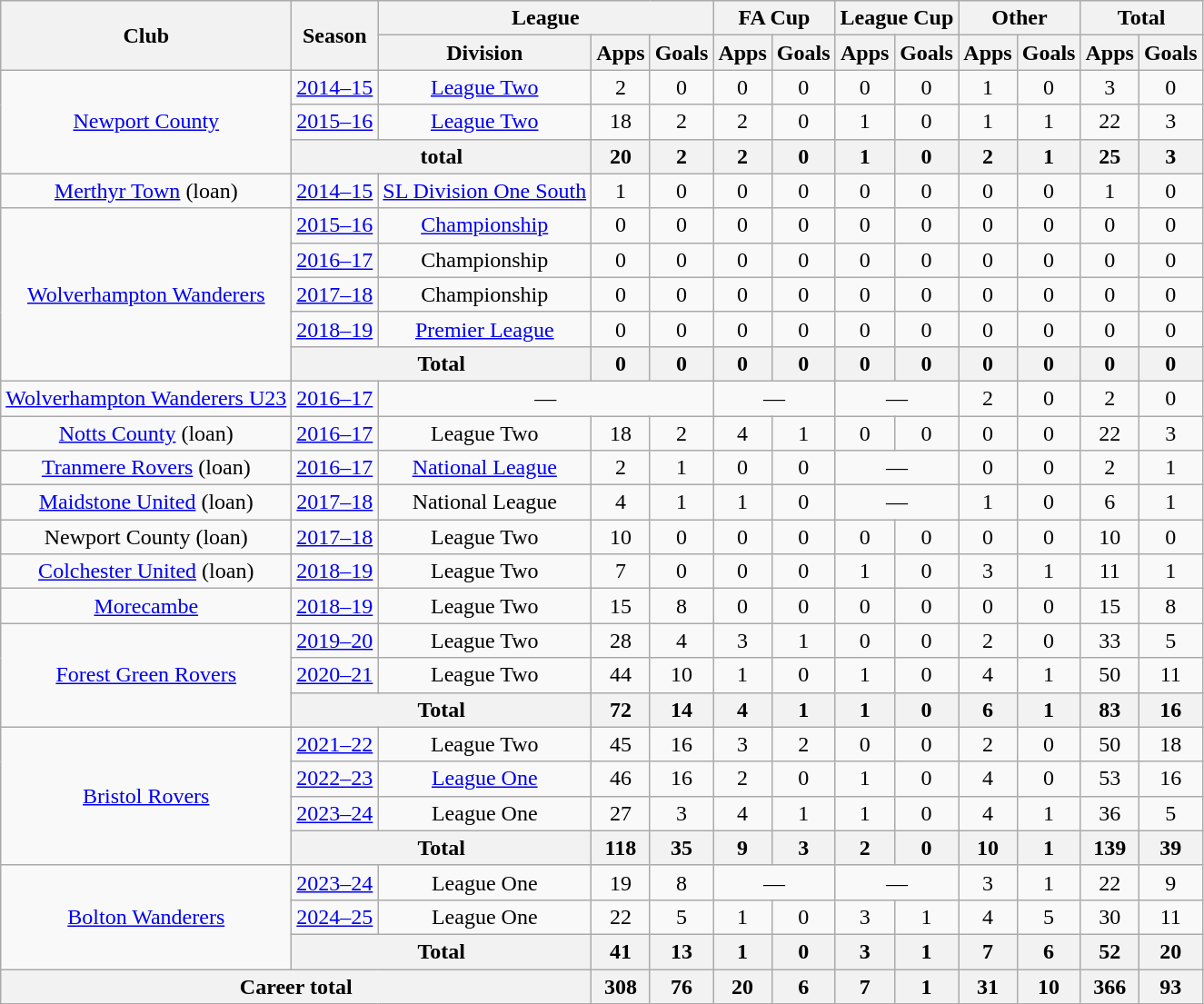<table class="wikitable" style="text-align:center">
<tr>
<th rowspan="2">Club</th>
<th rowspan="2">Season</th>
<th colspan="3">League</th>
<th colspan="2">FA Cup</th>
<th colspan="2">League Cup</th>
<th colspan="2">Other</th>
<th colspan="2">Total</th>
</tr>
<tr>
<th>Division</th>
<th>Apps</th>
<th>Goals</th>
<th>Apps</th>
<th>Goals</th>
<th>Apps</th>
<th>Goals</th>
<th>Apps</th>
<th>Goals</th>
<th>Apps</th>
<th>Goals</th>
</tr>
<tr>
<td rowspan="3"><a href='#'>Newport County</a></td>
<td><a href='#'>2014–15</a></td>
<td><a href='#'>League Two</a></td>
<td>2</td>
<td>0</td>
<td>0</td>
<td>0</td>
<td>0</td>
<td>0</td>
<td>1</td>
<td>0</td>
<td>3</td>
<td>0</td>
</tr>
<tr>
<td><a href='#'>2015–16</a></td>
<td><a href='#'>League Two</a></td>
<td>18</td>
<td>2</td>
<td>2</td>
<td>0</td>
<td>1</td>
<td>0</td>
<td>1</td>
<td>1</td>
<td>22</td>
<td>3</td>
</tr>
<tr>
<th colspan="2">total</th>
<th>20</th>
<th>2</th>
<th>2</th>
<th>0</th>
<th>1</th>
<th>0</th>
<th>2</th>
<th>1</th>
<th>25</th>
<th>3</th>
</tr>
<tr>
<td><a href='#'>Merthyr Town</a> (loan)</td>
<td><a href='#'>2014–15</a></td>
<td><a href='#'>SL Division One South</a></td>
<td>1</td>
<td>0</td>
<td>0</td>
<td>0</td>
<td>0</td>
<td>0</td>
<td>0</td>
<td>0</td>
<td>1</td>
<td>0</td>
</tr>
<tr>
<td rowspan="5"><a href='#'>Wolverhampton Wanderers</a></td>
<td><a href='#'>2015–16</a></td>
<td><a href='#'>Championship</a></td>
<td>0</td>
<td>0</td>
<td>0</td>
<td>0</td>
<td>0</td>
<td>0</td>
<td>0</td>
<td>0</td>
<td>0</td>
<td>0</td>
</tr>
<tr>
<td><a href='#'>2016–17</a></td>
<td>Championship</td>
<td>0</td>
<td>0</td>
<td>0</td>
<td>0</td>
<td>0</td>
<td>0</td>
<td>0</td>
<td>0</td>
<td>0</td>
<td>0</td>
</tr>
<tr>
<td><a href='#'>2017–18</a></td>
<td>Championship</td>
<td>0</td>
<td>0</td>
<td>0</td>
<td>0</td>
<td>0</td>
<td>0</td>
<td>0</td>
<td>0</td>
<td>0</td>
<td>0</td>
</tr>
<tr>
<td><a href='#'>2018–19</a></td>
<td><a href='#'>Premier League</a></td>
<td>0</td>
<td>0</td>
<td>0</td>
<td>0</td>
<td>0</td>
<td>0</td>
<td>0</td>
<td>0</td>
<td>0</td>
<td>0</td>
</tr>
<tr>
<th colspan="2">Total</th>
<th>0</th>
<th>0</th>
<th>0</th>
<th>0</th>
<th>0</th>
<th>0</th>
<th>0</th>
<th>0</th>
<th>0</th>
<th>0</th>
</tr>
<tr>
<td><a href='#'>Wolverhampton Wanderers U23</a></td>
<td><a href='#'>2016–17</a></td>
<td colspan=3>—</td>
<td colspan=2>—</td>
<td colspan=2>—</td>
<td>2</td>
<td>0</td>
<td>2</td>
<td>0</td>
</tr>
<tr>
<td><a href='#'>Notts County</a> (loan)</td>
<td><a href='#'>2016–17</a></td>
<td>League Two</td>
<td>18</td>
<td>2</td>
<td>4</td>
<td>1</td>
<td>0</td>
<td>0</td>
<td>0</td>
<td>0</td>
<td>22</td>
<td>3</td>
</tr>
<tr>
<td><a href='#'>Tranmere Rovers</a> (loan)</td>
<td><a href='#'>2016–17</a></td>
<td><a href='#'>National League</a></td>
<td>2</td>
<td>1</td>
<td>0</td>
<td>0</td>
<td colspan="2">—</td>
<td>0</td>
<td>0</td>
<td>2</td>
<td>1</td>
</tr>
<tr>
<td><a href='#'>Maidstone United</a> (loan)</td>
<td><a href='#'>2017–18</a></td>
<td>National League</td>
<td>4</td>
<td>1</td>
<td>1</td>
<td>0</td>
<td colspan="2">—</td>
<td>1</td>
<td>0</td>
<td>6</td>
<td>1</td>
</tr>
<tr>
<td>Newport County (loan)</td>
<td><a href='#'>2017–18</a></td>
<td>League Two</td>
<td>10</td>
<td>0</td>
<td>0</td>
<td>0</td>
<td>0</td>
<td>0</td>
<td>0</td>
<td>0</td>
<td>10</td>
<td>0</td>
</tr>
<tr>
<td><a href='#'>Colchester United</a> (loan)</td>
<td><a href='#'>2018–19</a></td>
<td>League Two</td>
<td>7</td>
<td>0</td>
<td>0</td>
<td>0</td>
<td>1</td>
<td>0</td>
<td>3</td>
<td>1</td>
<td>11</td>
<td>1</td>
</tr>
<tr>
<td><a href='#'>Morecambe</a></td>
<td><a href='#'>2018–19</a></td>
<td>League Two</td>
<td>15</td>
<td>8</td>
<td>0</td>
<td>0</td>
<td>0</td>
<td>0</td>
<td>0</td>
<td>0</td>
<td>15</td>
<td>8</td>
</tr>
<tr>
<td rowspan="3"><a href='#'>Forest Green Rovers</a></td>
<td><a href='#'>2019–20</a></td>
<td>League Two</td>
<td>28</td>
<td>4</td>
<td>3</td>
<td>1</td>
<td>0</td>
<td>0</td>
<td>2</td>
<td>0</td>
<td>33</td>
<td>5</td>
</tr>
<tr>
<td><a href='#'>2020–21</a></td>
<td>League Two</td>
<td>44</td>
<td>10</td>
<td>1</td>
<td>0</td>
<td>1</td>
<td>0</td>
<td>4</td>
<td>1</td>
<td>50</td>
<td>11</td>
</tr>
<tr>
<th colspan="2">Total</th>
<th>72</th>
<th>14</th>
<th>4</th>
<th>1</th>
<th>1</th>
<th>0</th>
<th>6</th>
<th>1</th>
<th>83</th>
<th>16</th>
</tr>
<tr>
<td rowspan="4"><a href='#'>Bristol Rovers</a></td>
<td><a href='#'>2021–22</a></td>
<td>League Two</td>
<td>45</td>
<td>16</td>
<td>3</td>
<td>2</td>
<td>0</td>
<td>0</td>
<td>2</td>
<td>0</td>
<td>50</td>
<td>18</td>
</tr>
<tr>
<td><a href='#'>2022–23</a></td>
<td><a href='#'>League One</a></td>
<td>46</td>
<td>16</td>
<td>2</td>
<td>0</td>
<td>1</td>
<td>0</td>
<td>4</td>
<td>0</td>
<td>53</td>
<td>16</td>
</tr>
<tr>
<td><a href='#'>2023–24</a></td>
<td>League One</td>
<td>27</td>
<td>3</td>
<td>4</td>
<td>1</td>
<td>1</td>
<td>0</td>
<td>4</td>
<td>1</td>
<td>36</td>
<td>5</td>
</tr>
<tr>
<th colspan="2">Total</th>
<th>118</th>
<th>35</th>
<th>9</th>
<th>3</th>
<th>2</th>
<th>0</th>
<th>10</th>
<th>1</th>
<th>139</th>
<th>39</th>
</tr>
<tr>
<td rowspan="3"><a href='#'>Bolton Wanderers</a></td>
<td><a href='#'>2023–24</a></td>
<td>League One</td>
<td>19</td>
<td>8</td>
<td colspan="2">—</td>
<td colspan="2">—</td>
<td>3</td>
<td>1</td>
<td>22</td>
<td>9</td>
</tr>
<tr>
<td><a href='#'>2024–25</a></td>
<td>League One</td>
<td>22</td>
<td>5</td>
<td>1</td>
<td>0</td>
<td>3</td>
<td>1</td>
<td>4</td>
<td>5</td>
<td>30</td>
<td>11</td>
</tr>
<tr>
<th colspan="2">Total</th>
<th>41</th>
<th>13</th>
<th>1</th>
<th>0</th>
<th>3</th>
<th>1</th>
<th>7</th>
<th>6</th>
<th>52</th>
<th>20</th>
</tr>
<tr>
<th colspan="3">Career total</th>
<th>308</th>
<th>76</th>
<th>20</th>
<th>6</th>
<th>7</th>
<th>1</th>
<th>31</th>
<th>10</th>
<th>366</th>
<th>93</th>
</tr>
</table>
